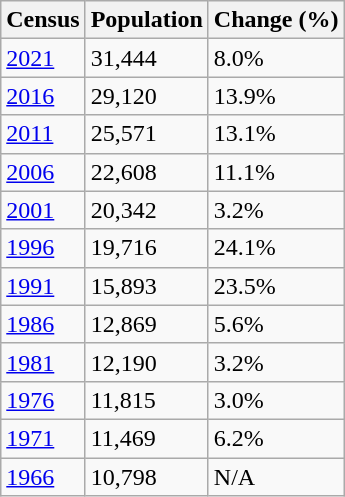<table class="wikitable">
<tr>
<th>Census</th>
<th>Population</th>
<th>Change (%)</th>
</tr>
<tr>
<td><a href='#'>2021</a></td>
<td>31,444</td>
<td> 8.0%</td>
</tr>
<tr>
<td><a href='#'>2016</a></td>
<td>29,120</td>
<td> 13.9%</td>
</tr>
<tr>
<td><a href='#'>2011</a></td>
<td>25,571</td>
<td> 13.1%</td>
</tr>
<tr>
<td><a href='#'>2006</a></td>
<td>22,608</td>
<td> 11.1%</td>
</tr>
<tr>
<td><a href='#'>2001</a></td>
<td>20,342</td>
<td> 3.2%</td>
</tr>
<tr>
<td><a href='#'>1996</a></td>
<td>19,716</td>
<td> 24.1%</td>
</tr>
<tr>
<td><a href='#'>1991</a></td>
<td>15,893</td>
<td> 23.5%</td>
</tr>
<tr>
<td><a href='#'>1986</a></td>
<td>12,869</td>
<td> 5.6%</td>
</tr>
<tr>
<td><a href='#'>1981</a></td>
<td>12,190</td>
<td> 3.2%</td>
</tr>
<tr>
<td><a href='#'>1976</a></td>
<td>11,815</td>
<td> 3.0%</td>
</tr>
<tr>
<td><a href='#'>1971</a></td>
<td>11,469</td>
<td> 6.2%</td>
</tr>
<tr>
<td><a href='#'>1966</a></td>
<td>10,798</td>
<td>N/A</td>
</tr>
</table>
